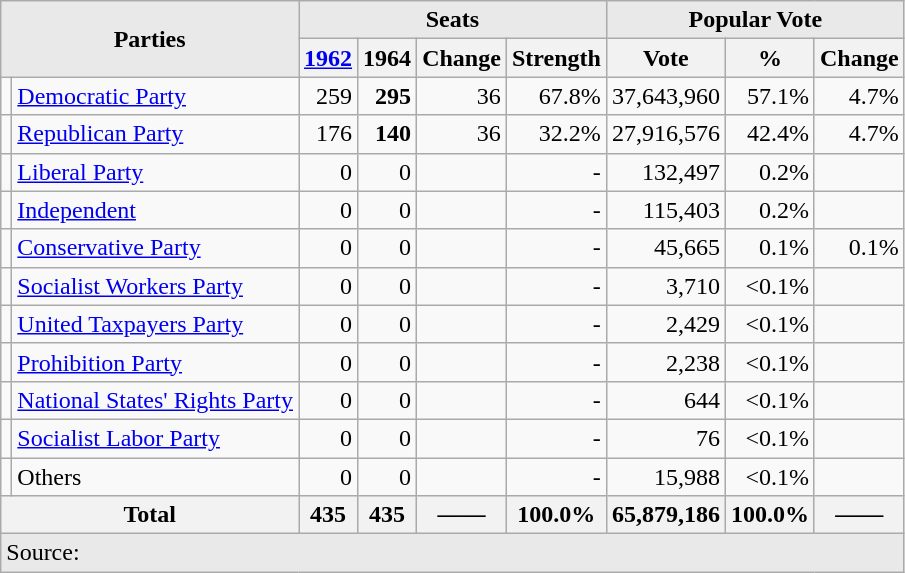<table class=wikitable style=text-align:center">
<tr>
<th style="background-color:#E9E9E9" colspan=2 rowspan=2>Parties</th>
<th style="background-color:#E9E9E9" colspan=4>Seats</th>
<th style="background-color:#E9E9E9" colspan=3>Popular Vote</th>
</tr>
<tr>
<th><a href='#'>1962</a></th>
<th>1964</th>
<th>Change</th>
<th>Strength</th>
<th>Vote</th>
<th>%</th>
<th>Change</th>
</tr>
<tr>
<td></td>
<td><a href='#'>Democratic Party</a></td>
<td align=right>259</td>
<td align=right><strong>295</strong></td>
<td align=right> 36</td>
<td align=right>67.8%</td>
<td align=right>37,643,960</td>
<td align=right>57.1%</td>
<td align=right> 4.7%</td>
</tr>
<tr>
<td></td>
<td><a href='#'>Republican Party</a></td>
<td align=right>176</td>
<td align=right><strong>140</strong></td>
<td align=right> 36</td>
<td align=right>32.2%</td>
<td align=right>27,916,576</td>
<td align=right>42.4%</td>
<td align=right> 4.7%</td>
</tr>
<tr>
<td></td>
<td><a href='#'>Liberal Party</a></td>
<td align=right>0</td>
<td align=right>0</td>
<td align=right></td>
<td align=right>-</td>
<td align=right>132,497</td>
<td align=right>0.2%</td>
<td align=right></td>
</tr>
<tr>
<td></td>
<td><a href='#'>Independent</a></td>
<td align=right>0</td>
<td align=right>0</td>
<td align=right></td>
<td align=right>-</td>
<td align=right>115,403</td>
<td align=right>0.2%</td>
<td align=right></td>
</tr>
<tr>
<td></td>
<td><a href='#'>Conservative Party</a></td>
<td align=right>0</td>
<td align=right>0</td>
<td align=right></td>
<td align=right>-</td>
<td align=right>45,665</td>
<td align=right>0.1%</td>
<td align=right> 0.1%</td>
</tr>
<tr>
<td></td>
<td><a href='#'>Socialist Workers Party</a></td>
<td align=right>0</td>
<td align=right>0</td>
<td align=right></td>
<td align=right>-</td>
<td align=right>3,710</td>
<td align=right><0.1%</td>
<td align=right></td>
</tr>
<tr>
<td></td>
<td><a href='#'>United Taxpayers Party</a></td>
<td align=right>0</td>
<td align=right>0</td>
<td align=right></td>
<td align=right>-</td>
<td align=right>2,429</td>
<td align=right><0.1%</td>
<td align=right></td>
</tr>
<tr>
<td></td>
<td><a href='#'>Prohibition Party</a></td>
<td align=right>0</td>
<td align=right>0</td>
<td align=right></td>
<td align=right>-</td>
<td align=right>2,238</td>
<td align=right><0.1%</td>
<td align=right></td>
</tr>
<tr>
<td></td>
<td><a href='#'>National States' Rights Party</a></td>
<td align=right>0</td>
<td align=right>0</td>
<td align=right></td>
<td align=right>-</td>
<td align=right>644</td>
<td align=right><0.1%</td>
<td align=right></td>
</tr>
<tr>
<td></td>
<td><a href='#'>Socialist Labor Party</a></td>
<td align=right>0</td>
<td align=right>0</td>
<td align=right></td>
<td align=right>-</td>
<td align=right>76</td>
<td align=right><0.1%</td>
<td align=right></td>
</tr>
<tr>
<td></td>
<td>Others</td>
<td align=right>0</td>
<td align=right>0</td>
<td align=right></td>
<td align=right>-</td>
<td align=right>15,988</td>
<td align=right><0.1%</td>
<td align=right></td>
</tr>
<tr>
<th colspan=2 width=100>Total</th>
<th>435</th>
<th>435</th>
<th>——</th>
<th>100.0%</th>
<th>65,879,186</th>
<th>100.0%</th>
<th>——</th>
</tr>
<tr bgcolor=E9E9E9>
<td colspan=9>Source: </td>
</tr>
</table>
